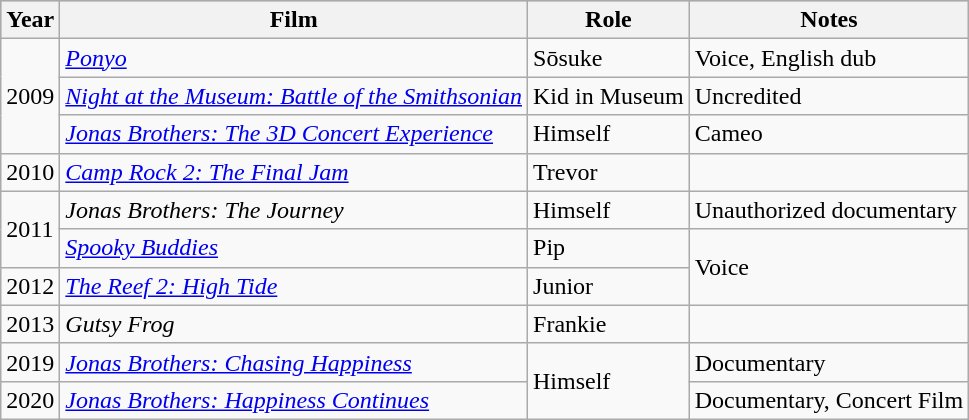<table class="wikitable">
<tr style="background:#b0c4de; text-align:center;">
<th>Year</th>
<th>Film</th>
<th>Role</th>
<th>Notes</th>
</tr>
<tr>
<td rowspan="3">2009</td>
<td><em><a href='#'>Ponyo</a></em></td>
<td>Sōsuke</td>
<td>Voice, English dub</td>
</tr>
<tr>
<td><em><a href='#'>Night at the Museum: Battle of the Smithsonian</a></em></td>
<td>Kid in Museum</td>
<td>Uncredited</td>
</tr>
<tr>
<td><em><a href='#'>Jonas Brothers: The 3D Concert Experience</a></em></td>
<td>Himself</td>
<td>Cameo</td>
</tr>
<tr>
<td>2010</td>
<td><em><a href='#'>Camp Rock 2: The Final Jam</a></em></td>
<td>Trevor</td>
<td></td>
</tr>
<tr>
<td rowspan="2">2011</td>
<td><em>Jonas Brothers: The Journey</em></td>
<td>Himself</td>
<td>Unauthorized documentary</td>
</tr>
<tr>
<td><em><a href='#'>Spooky Buddies</a></em></td>
<td>Pip</td>
<td rowspan="2">Voice</td>
</tr>
<tr>
<td>2012</td>
<td><em><a href='#'>The Reef 2: High Tide</a></em></td>
<td>Junior</td>
</tr>
<tr>
<td>2013</td>
<td><em>Gutsy Frog</em></td>
<td>Frankie</td>
<td></td>
</tr>
<tr>
<td>2019</td>
<td><em><a href='#'>Jonas Brothers: Chasing Happiness</a></em></td>
<td rowspan="2">Himself</td>
<td>Documentary</td>
</tr>
<tr>
<td>2020</td>
<td><em><a href='#'>Jonas Brothers: Happiness Continues</a></em></td>
<td>Documentary, Concert Film</td>
</tr>
</table>
